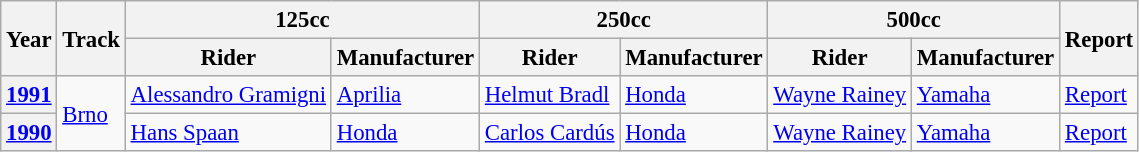<table class="wikitable" style="font-size: 95%;">
<tr>
<th rowspan=2>Year</th>
<th rowspan=2>Track</th>
<th colspan=2>125cc</th>
<th colspan=2>250cc</th>
<th colspan=2>500cc</th>
<th rowspan=2>Report</th>
</tr>
<tr>
<th>Rider</th>
<th>Manufacturer</th>
<th>Rider</th>
<th>Manufacturer</th>
<th>Rider</th>
<th>Manufacturer</th>
</tr>
<tr>
<th><a href='#'>1991</a></th>
<td rowspan="2"><a href='#'>Brno</a></td>
<td> <a href='#'>Alessandro Gramigni</a></td>
<td><a href='#'>Aprilia</a></td>
<td> <a href='#'>Helmut Bradl</a></td>
<td><a href='#'>Honda</a></td>
<td> <a href='#'>Wayne Rainey</a></td>
<td><a href='#'>Yamaha</a></td>
<td><a href='#'>Report</a></td>
</tr>
<tr>
<th><a href='#'>1990</a></th>
<td> <a href='#'>Hans Spaan</a></td>
<td><a href='#'>Honda</a></td>
<td> <a href='#'>Carlos Cardús</a></td>
<td><a href='#'>Honda</a></td>
<td> <a href='#'>Wayne Rainey</a></td>
<td><a href='#'>Yamaha</a></td>
<td><a href='#'>Report</a></td>
</tr>
</table>
